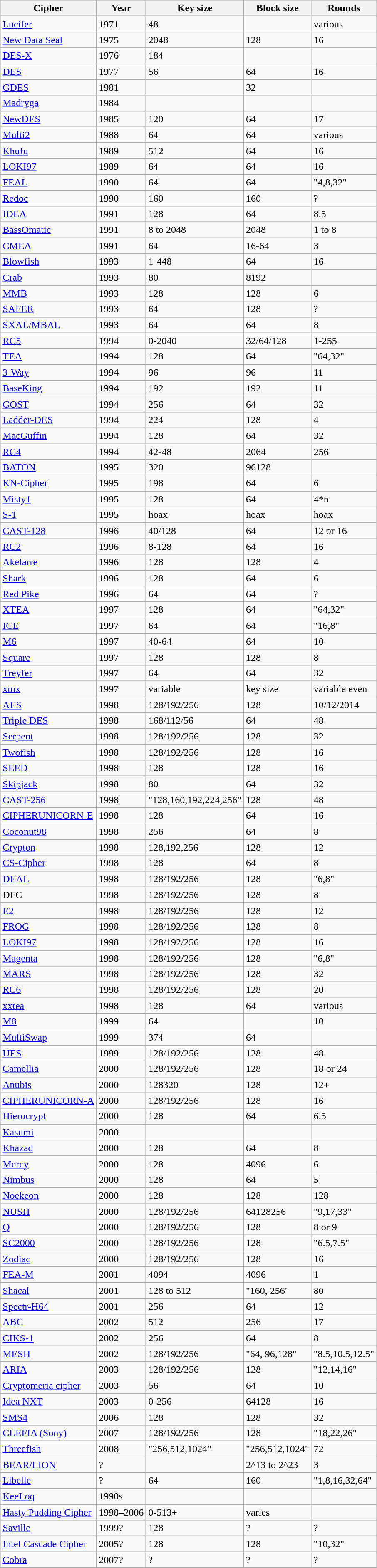<table class="wikitable">
<tr>
<th>Cipher</th>
<th>Year</th>
<th>Key size</th>
<th>Block size</th>
<th>Rounds</th>
</tr>
<tr>
<td><a href='#'>Lucifer</a></td>
<td>1971</td>
<td>48</td>
<td></td>
<td>various</td>
</tr>
<tr>
<td><a href='#'>New Data Seal</a></td>
<td>1975</td>
<td>2048</td>
<td>128</td>
<td>16</td>
</tr>
<tr>
<td><a href='#'>DES-X</a></td>
<td>1976</td>
<td>184</td>
<td></td>
<td></td>
</tr>
<tr>
<td><a href='#'>DES</a></td>
<td>1977</td>
<td>56</td>
<td>64</td>
<td>16</td>
</tr>
<tr>
<td><a href='#'>GDES</a></td>
<td>1981</td>
<td></td>
<td>32</td>
<td></td>
</tr>
<tr>
<td><a href='#'>Madryga</a></td>
<td>1984</td>
<td></td>
<td></td>
<td></td>
</tr>
<tr>
<td><a href='#'>NewDES</a></td>
<td>1985</td>
<td>120</td>
<td>64</td>
<td>17</td>
</tr>
<tr>
<td><a href='#'>Multi2</a></td>
<td>1988</td>
<td>64</td>
<td>64</td>
<td>various</td>
</tr>
<tr>
<td><a href='#'>Khufu</a></td>
<td>1989</td>
<td>512</td>
<td>64</td>
<td>16</td>
</tr>
<tr>
<td><a href='#'>LOKI97</a></td>
<td>1989</td>
<td>64</td>
<td>64</td>
<td>16</td>
</tr>
<tr>
<td><a href='#'>FEAL</a></td>
<td>1990</td>
<td>64</td>
<td>64</td>
<td>"4,8,32"</td>
</tr>
<tr>
<td><a href='#'>Redoc</a></td>
<td>1990</td>
<td>160</td>
<td>160</td>
<td>?</td>
</tr>
<tr>
<td><a href='#'>IDEA</a></td>
<td>1991</td>
<td>128</td>
<td>64</td>
<td>8.5</td>
</tr>
<tr>
<td><a href='#'>BassOmatic</a></td>
<td>1991</td>
<td>8 to 2048</td>
<td>2048</td>
<td>1 to 8</td>
</tr>
<tr>
<td><a href='#'>CMEA</a></td>
<td>1991</td>
<td>64</td>
<td>16-64</td>
<td>3</td>
</tr>
<tr>
<td><a href='#'>Blowfish</a></td>
<td>1993</td>
<td>1-448</td>
<td>64</td>
<td>16</td>
</tr>
<tr>
<td><a href='#'>Crab</a></td>
<td>1993</td>
<td>80</td>
<td>8192</td>
<td></td>
</tr>
<tr>
<td><a href='#'>MMB</a></td>
<td>1993</td>
<td>128</td>
<td>128</td>
<td>6</td>
</tr>
<tr>
<td><a href='#'>SAFER</a></td>
<td>1993</td>
<td>64</td>
<td>128</td>
<td>?</td>
</tr>
<tr>
<td><a href='#'>SXAL/MBAL</a></td>
<td>1993</td>
<td>64</td>
<td>64</td>
<td>8</td>
</tr>
<tr>
<td><a href='#'>RC5</a></td>
<td>1994</td>
<td>0-2040</td>
<td>32/64/128</td>
<td>1-255</td>
</tr>
<tr>
<td><a href='#'>TEA</a></td>
<td>1994</td>
<td>128</td>
<td>64</td>
<td>"64,32"</td>
</tr>
<tr>
<td><a href='#'>3-Way</a></td>
<td>1994</td>
<td>96</td>
<td>96</td>
<td>11</td>
</tr>
<tr>
<td><a href='#'>BaseKing</a></td>
<td>1994</td>
<td>192</td>
<td>192</td>
<td>11</td>
</tr>
<tr>
<td><a href='#'>GOST</a></td>
<td>1994</td>
<td>256</td>
<td>64</td>
<td>32</td>
</tr>
<tr>
<td><a href='#'>Ladder-DES</a></td>
<td>1994</td>
<td>224</td>
<td>128</td>
<td>4</td>
</tr>
<tr>
<td><a href='#'>MacGuffin</a></td>
<td>1994</td>
<td>128</td>
<td>64</td>
<td>32</td>
</tr>
<tr>
<td><a href='#'>RC4</a></td>
<td>1994</td>
<td>42-48</td>
<td>2064</td>
<td>256</td>
</tr>
<tr>
<td><a href='#'>BATON</a></td>
<td>1995</td>
<td>320</td>
<td>96128</td>
<td></td>
</tr>
<tr>
<td><a href='#'>KN-Cipher</a></td>
<td>1995</td>
<td>198</td>
<td>64</td>
<td>6</td>
</tr>
<tr>
<td><a href='#'>Misty1</a></td>
<td>1995</td>
<td>128</td>
<td>64</td>
<td>4*n</td>
</tr>
<tr>
<td><a href='#'>S-1</a></td>
<td>1995</td>
<td>hoax</td>
<td>hoax</td>
<td>hoax</td>
</tr>
<tr>
<td><a href='#'>CAST-128</a></td>
<td>1996</td>
<td>40/128</td>
<td>64</td>
<td>12 or 16</td>
</tr>
<tr>
<td><a href='#'>RC2</a></td>
<td>1996</td>
<td>8-128</td>
<td>64</td>
<td>16</td>
</tr>
<tr>
<td><a href='#'>Akelarre</a></td>
<td>1996</td>
<td>128</td>
<td>128</td>
<td>4</td>
</tr>
<tr>
<td><a href='#'>Shark</a></td>
<td>1996</td>
<td>128</td>
<td>64</td>
<td>6</td>
</tr>
<tr>
<td><a href='#'>Red Pike</a></td>
<td>1996</td>
<td>64</td>
<td>64</td>
<td>?</td>
</tr>
<tr>
<td><a href='#'>XTEA</a></td>
<td>1997</td>
<td>128</td>
<td>64</td>
<td>"64,32"</td>
</tr>
<tr>
<td><a href='#'>ICE</a></td>
<td>1997</td>
<td>64</td>
<td>64</td>
<td>"16,8"</td>
</tr>
<tr>
<td><a href='#'>M6</a></td>
<td>1997</td>
<td>40-64</td>
<td>64</td>
<td>10</td>
</tr>
<tr>
<td><a href='#'>Square</a></td>
<td>1997</td>
<td>128</td>
<td>128</td>
<td>8</td>
</tr>
<tr>
<td><a href='#'>Treyfer</a></td>
<td>1997</td>
<td>64</td>
<td>64</td>
<td>32</td>
</tr>
<tr>
<td><a href='#'>xmx</a></td>
<td>1997</td>
<td>variable</td>
<td>key size</td>
<td>variable even</td>
</tr>
<tr>
<td><a href='#'>AES</a></td>
<td>1998</td>
<td>128/192/256</td>
<td>128</td>
<td>10/12/2014</td>
</tr>
<tr>
<td><a href='#'>Triple DES</a></td>
<td>1998</td>
<td>168/112/56</td>
<td>64</td>
<td>48</td>
</tr>
<tr>
<td><a href='#'>Serpent</a></td>
<td>1998</td>
<td>128/192/256</td>
<td>128</td>
<td>32</td>
</tr>
<tr>
<td><a href='#'>Twofish</a></td>
<td>1998</td>
<td>128/192/256</td>
<td>128</td>
<td>16</td>
</tr>
<tr>
<td><a href='#'>SEED</a></td>
<td>1998</td>
<td>128</td>
<td>128</td>
<td>16</td>
</tr>
<tr>
<td><a href='#'>Skipjack</a></td>
<td>1998</td>
<td>80</td>
<td>64</td>
<td>32</td>
</tr>
<tr>
<td><a href='#'>CAST-256</a></td>
<td>1998</td>
<td>"128,160,192,224,256"</td>
<td>128</td>
<td>48</td>
</tr>
<tr>
<td><a href='#'>CIPHERUNICORN-E</a></td>
<td>1998</td>
<td>128</td>
<td>64</td>
<td>16</td>
</tr>
<tr>
<td><a href='#'>Coconut98</a></td>
<td>1998</td>
<td>256</td>
<td>64</td>
<td>8</td>
</tr>
<tr>
<td><a href='#'>Crypton</a></td>
<td>1998</td>
<td>128,192,256</td>
<td>128</td>
<td>12</td>
</tr>
<tr>
<td><a href='#'>CS-Cipher</a></td>
<td>1998</td>
<td>128</td>
<td>64</td>
<td>8</td>
</tr>
<tr>
<td><a href='#'>DEAL</a></td>
<td>1998</td>
<td>128/192/256</td>
<td>128</td>
<td>"6,8"</td>
</tr>
<tr>
<td>DFC</td>
<td>1998</td>
<td>128/192/256</td>
<td>128</td>
<td>8</td>
</tr>
<tr>
<td><a href='#'>E2</a></td>
<td>1998</td>
<td>128/192/256</td>
<td>128</td>
<td>12</td>
</tr>
<tr>
<td><a href='#'>FROG</a></td>
<td>1998</td>
<td>128/192/256</td>
<td>128</td>
<td>8</td>
</tr>
<tr>
<td><a href='#'>LOKI97</a></td>
<td>1998</td>
<td>128/192/256</td>
<td>128</td>
<td>16</td>
</tr>
<tr>
<td><a href='#'>Magenta</a></td>
<td>1998</td>
<td>128/192/256</td>
<td>128</td>
<td>"6,8"</td>
</tr>
<tr>
<td><a href='#'>MARS</a></td>
<td>1998</td>
<td>128/192/256</td>
<td>128</td>
<td>32</td>
</tr>
<tr>
<td><a href='#'>RC6</a></td>
<td>1998</td>
<td>128/192/256</td>
<td>128</td>
<td>20</td>
</tr>
<tr>
<td><a href='#'>xxtea</a></td>
<td>1998</td>
<td>128</td>
<td>64</td>
<td>various</td>
</tr>
<tr>
<td><a href='#'>M8</a></td>
<td>1999</td>
<td>64</td>
<td></td>
<td>10</td>
</tr>
<tr>
<td><a href='#'>MultiSwap</a></td>
<td>1999</td>
<td>374</td>
<td>64</td>
<td></td>
</tr>
<tr>
<td><a href='#'>UES</a></td>
<td>1999</td>
<td>128/192/256</td>
<td>128</td>
<td>48</td>
</tr>
<tr>
<td><a href='#'>Camellia</a></td>
<td>2000</td>
<td>128/192/256</td>
<td>128</td>
<td>18 or 24</td>
</tr>
<tr>
<td><a href='#'>Anubis</a></td>
<td>2000</td>
<td>128320</td>
<td>128</td>
<td>12+</td>
</tr>
<tr>
<td><a href='#'>CIPHERUNICORN-A</a></td>
<td>2000</td>
<td>128/192/256</td>
<td>128</td>
<td>16</td>
</tr>
<tr>
<td><a href='#'>Hierocrypt</a></td>
<td>2000</td>
<td>128</td>
<td>64</td>
<td>6.5</td>
</tr>
<tr>
<td><a href='#'>Kasumi</a></td>
<td>2000</td>
<td></td>
<td></td>
<td></td>
</tr>
<tr>
<td><a href='#'>Khazad</a></td>
<td>2000</td>
<td>128</td>
<td>64</td>
<td>8</td>
</tr>
<tr>
<td><a href='#'>Mercy</a></td>
<td>2000</td>
<td>128</td>
<td>4096</td>
<td>6</td>
</tr>
<tr>
<td><a href='#'>Nimbus</a></td>
<td>2000</td>
<td>128</td>
<td>64</td>
<td>5</td>
</tr>
<tr>
<td><a href='#'>Noekeon</a></td>
<td>2000</td>
<td>128</td>
<td>128</td>
<td>128</td>
</tr>
<tr>
<td><a href='#'>NUSH</a></td>
<td>2000</td>
<td>128/192/256</td>
<td>64128256</td>
<td>"9,17,33"</td>
</tr>
<tr>
<td><a href='#'>Q</a></td>
<td>2000</td>
<td>128/192/256</td>
<td>128</td>
<td>8 or 9</td>
</tr>
<tr>
<td><a href='#'>SC2000</a></td>
<td>2000</td>
<td>128/192/256</td>
<td>128</td>
<td>"6.5,7.5"</td>
</tr>
<tr>
<td><a href='#'>Zodiac</a></td>
<td>2000</td>
<td>128/192/256</td>
<td>128</td>
<td>16</td>
</tr>
<tr>
<td><a href='#'>FEA-M</a></td>
<td>2001</td>
<td>4094</td>
<td>4096</td>
<td>1</td>
</tr>
<tr>
<td><a href='#'>Shacal</a></td>
<td>2001</td>
<td>128 to 512</td>
<td>"160, 256"</td>
<td>80</td>
</tr>
<tr>
<td><a href='#'>Spectr-H64</a></td>
<td>2001</td>
<td>256</td>
<td>64</td>
<td>12</td>
</tr>
<tr>
<td><a href='#'>ABC</a></td>
<td>2002</td>
<td>512</td>
<td>256</td>
<td>17</td>
</tr>
<tr>
<td><a href='#'>CIKS-1</a></td>
<td>2002</td>
<td>256</td>
<td>64</td>
<td>8</td>
</tr>
<tr>
<td><a href='#'>MESH</a></td>
<td>2002</td>
<td>128/192/256</td>
<td>"64, 96,128"</td>
<td>"8.5,10.5,12.5"</td>
</tr>
<tr>
<td><a href='#'>ARIA</a></td>
<td>2003</td>
<td>128/192/256</td>
<td>128</td>
<td>"12,14,16"</td>
</tr>
<tr>
<td><a href='#'>Cryptomeria cipher</a></td>
<td>2003</td>
<td>56</td>
<td>64</td>
<td>10</td>
</tr>
<tr>
<td><a href='#'>Idea NXT</a></td>
<td>2003</td>
<td>0-256</td>
<td>64128</td>
<td>16</td>
</tr>
<tr>
<td><a href='#'>SMS4</a></td>
<td>2006</td>
<td>128</td>
<td>128</td>
<td>32</td>
</tr>
<tr>
<td><a href='#'>CLEFIA (Sony)</a></td>
<td>2007</td>
<td>128/192/256</td>
<td>128</td>
<td>"18,22,26"</td>
</tr>
<tr>
<td><a href='#'>Threefish</a></td>
<td>2008</td>
<td>"256,512,1024"</td>
<td>"256,512,1024"</td>
<td>72</td>
</tr>
<tr>
<td><a href='#'>BEAR/LION</a></td>
<td>?</td>
<td></td>
<td>2^13 to 2^23</td>
<td>3</td>
</tr>
<tr>
<td><a href='#'>Libelle</a></td>
<td>?</td>
<td>64</td>
<td>160</td>
<td>"1,8,16,32,64"</td>
</tr>
<tr>
<td><a href='#'>KeeLoq</a></td>
<td>1990s</td>
<td></td>
<td></td>
<td></td>
</tr>
<tr>
<td><a href='#'>Hasty Pudding Cipher</a></td>
<td>1998–2006</td>
<td>0-513+</td>
<td>varies</td>
<td></td>
</tr>
<tr>
<td><a href='#'>Saville</a></td>
<td>1999?</td>
<td>128</td>
<td>?</td>
<td>?</td>
</tr>
<tr>
<td><a href='#'>Intel Cascade Cipher</a></td>
<td>2005?</td>
<td>128</td>
<td>128</td>
<td>"10,32"</td>
</tr>
<tr>
<td><a href='#'>Cobra</a></td>
<td>2007?</td>
<td>?</td>
<td>?</td>
<td>?</td>
</tr>
</table>
